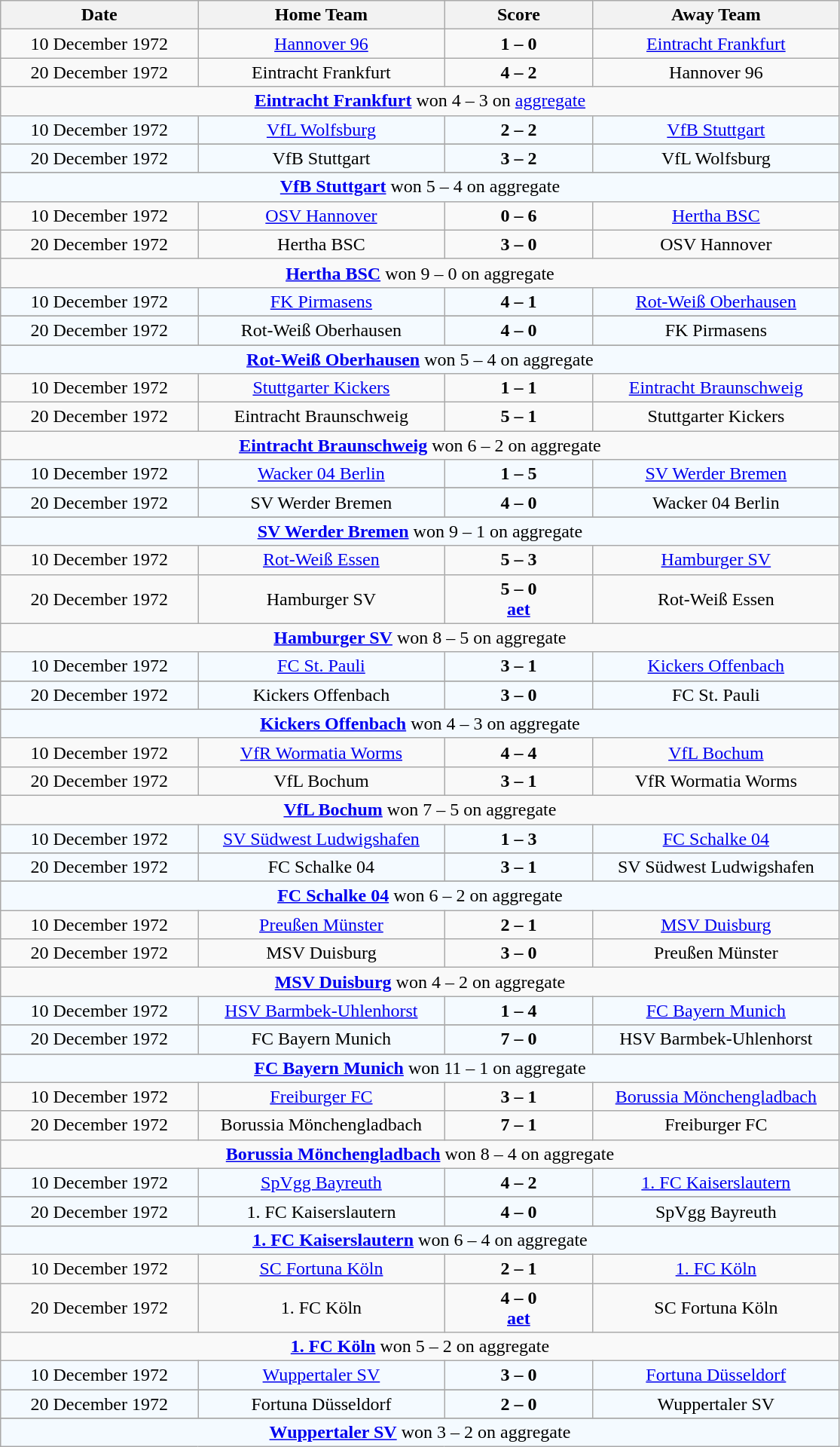<table class="wikitable" style="text-align: center;">
<tr>
<th width=20%>Date</th>
<th width=25%>Home Team</th>
<th width=15%>Score</th>
<th width=25%>Away Team</th>
</tr>
<tr>
<td>10 December 1972</td>
<td><a href='#'>Hannover 96</a></td>
<td><strong>1 – 0</strong></td>
<td><a href='#'>Eintracht Frankfurt</a></td>
</tr>
<tr>
<td>20 December 1972</td>
<td>Eintracht Frankfurt</td>
<td><strong>4 – 2</strong></td>
<td>Hannover 96</td>
</tr>
<tr>
<td colspan=4><strong><a href='#'>Eintracht Frankfurt</a></strong> won 4 – 3 on <a href='#'>aggregate</a></td>
</tr>
<tr style="background: #F4FAFF;">
<td>10 December 1972</td>
<td><a href='#'>VfL Wolfsburg</a></td>
<td><strong>2 – 2</strong></td>
<td><a href='#'>VfB Stuttgart</a></td>
</tr>
<tr>
</tr>
<tr style="background: #F4FAFF;">
<td>20 December 1972</td>
<td>VfB Stuttgart</td>
<td><strong>3 – 2</strong></td>
<td>VfL Wolfsburg</td>
</tr>
<tr>
</tr>
<tr style="background: #F4FAFF;">
<td colspan=4><strong><a href='#'>VfB Stuttgart</a></strong> won 5 – 4 on aggregate</td>
</tr>
<tr>
<td>10 December 1972</td>
<td><a href='#'>OSV Hannover</a></td>
<td><strong>0 – 6</strong></td>
<td><a href='#'>Hertha BSC</a></td>
</tr>
<tr>
<td>20 December 1972</td>
<td>Hertha BSC</td>
<td><strong>3 – 0</strong></td>
<td>OSV Hannover</td>
</tr>
<tr>
<td colspan=4><strong><a href='#'>Hertha BSC</a></strong> won 9 – 0 on aggregate</td>
</tr>
<tr style="background: #F4FAFF;">
<td>10 December 1972</td>
<td><a href='#'>FK Pirmasens</a></td>
<td><strong>4 – 1</strong></td>
<td><a href='#'>Rot-Weiß Oberhausen</a></td>
</tr>
<tr>
</tr>
<tr style="background: #F4FAFF;">
<td>20 December 1972</td>
<td>Rot-Weiß Oberhausen</td>
<td><strong>4 – 0<br></strong></td>
<td>FK Pirmasens</td>
</tr>
<tr>
</tr>
<tr style="background: #F4FAFF;">
<td colspan=4><strong><a href='#'>Rot-Weiß Oberhausen</a></strong> won 5 – 4 on aggregate</td>
</tr>
<tr>
<td>10 December 1972</td>
<td><a href='#'>Stuttgarter Kickers</a></td>
<td><strong>1 – 1</strong></td>
<td><a href='#'>Eintracht Braunschweig</a></td>
</tr>
<tr>
<td>20 December 1972</td>
<td>Eintracht Braunschweig</td>
<td><strong>5 – 1<br></strong></td>
<td>Stuttgarter Kickers</td>
</tr>
<tr>
<td colspan=4><strong><a href='#'>Eintracht Braunschweig</a></strong> won 6 – 2 on aggregate</td>
</tr>
<tr style="background: #F4FAFF;">
<td>10 December 1972</td>
<td><a href='#'>Wacker 04 Berlin</a></td>
<td><strong>1 – 5</strong></td>
<td><a href='#'>SV Werder Bremen</a></td>
</tr>
<tr>
</tr>
<tr style="background: #F4FAFF;">
<td>20 December 1972</td>
<td>SV Werder Bremen</td>
<td><strong>4 – 0<br></strong></td>
<td>Wacker 04 Berlin</td>
</tr>
<tr>
</tr>
<tr style="background: #F4FAFF;">
<td colspan=4><strong><a href='#'>SV Werder Bremen</a></strong> won 9 – 1 on aggregate</td>
</tr>
<tr>
<td>10 December 1972</td>
<td><a href='#'>Rot-Weiß Essen</a></td>
<td><strong>5 – 3</strong></td>
<td><a href='#'>Hamburger SV</a></td>
</tr>
<tr>
<td>20 December 1972</td>
<td>Hamburger SV</td>
<td><strong>5 – 0<br><a href='#'>aet</a></strong></td>
<td>Rot-Weiß Essen</td>
</tr>
<tr>
<td colspan=4><strong><a href='#'>Hamburger SV</a></strong> won 8 – 5 on aggregate</td>
</tr>
<tr style="background: #F4FAFF;">
<td>10 December 1972</td>
<td><a href='#'>FC St. Pauli</a></td>
<td><strong>3 – 1</strong></td>
<td><a href='#'>Kickers Offenbach</a></td>
</tr>
<tr>
</tr>
<tr style="background: #F4FAFF;">
<td>20 December 1972</td>
<td>Kickers Offenbach</td>
<td><strong>3 – 0<br></strong></td>
<td>FC St. Pauli</td>
</tr>
<tr>
</tr>
<tr style="background: #F4FAFF;">
<td colspan=4><strong><a href='#'>Kickers Offenbach</a></strong> won 4 – 3 on aggregate</td>
</tr>
<tr>
<td>10 December 1972</td>
<td><a href='#'>VfR Wormatia Worms</a></td>
<td><strong>4 – 4</strong></td>
<td><a href='#'>VfL Bochum</a></td>
</tr>
<tr>
<td>20 December 1972</td>
<td>VfL Bochum</td>
<td><strong>3 – 1<br></strong></td>
<td>VfR Wormatia Worms</td>
</tr>
<tr>
<td colspan=4><strong><a href='#'>VfL Bochum</a></strong> won 7 – 5 on aggregate</td>
</tr>
<tr style="background: #F4FAFF;">
<td>10 December 1972</td>
<td><a href='#'>SV Südwest Ludwigshafen</a></td>
<td><strong>1 – 3</strong></td>
<td><a href='#'>FC Schalke 04</a></td>
</tr>
<tr>
</tr>
<tr style="background: #F4FAFF;">
<td>20 December 1972</td>
<td>FC Schalke 04</td>
<td><strong>3 – 1<br></strong></td>
<td>SV Südwest Ludwigshafen</td>
</tr>
<tr>
</tr>
<tr style="background: #F4FAFF;">
<td colspan=4><strong><a href='#'>FC Schalke 04</a></strong> won 6 – 2 on aggregate</td>
</tr>
<tr>
<td>10 December 1972</td>
<td><a href='#'>Preußen Münster</a></td>
<td><strong>2 – 1</strong></td>
<td><a href='#'>MSV Duisburg</a></td>
</tr>
<tr>
<td>20 December 1972</td>
<td>MSV Duisburg</td>
<td><strong>3 – 0<br></strong></td>
<td>Preußen Münster</td>
</tr>
<tr>
<td colspan=4><strong><a href='#'>MSV Duisburg</a></strong> won 4 – 2 on aggregate</td>
</tr>
<tr style="background: #F4FAFF;">
<td>10 December 1972</td>
<td><a href='#'>HSV Barmbek-Uhlenhorst</a></td>
<td><strong>1 – 4</strong></td>
<td><a href='#'>FC Bayern Munich</a></td>
</tr>
<tr>
</tr>
<tr style="background: #F4FAFF;">
<td>20 December 1972</td>
<td>FC Bayern Munich</td>
<td><strong>7 – 0</strong></td>
<td>HSV Barmbek-Uhlenhorst</td>
</tr>
<tr>
</tr>
<tr style="background: #F4FAFF;">
<td colspan=4><strong><a href='#'>FC Bayern Munich</a></strong> won 11 – 1 on aggregate</td>
</tr>
<tr>
<td>10 December 1972</td>
<td><a href='#'>Freiburger FC</a></td>
<td><strong>3 – 1</strong></td>
<td><a href='#'>Borussia Mönchengladbach</a></td>
</tr>
<tr>
<td>20 December 1972</td>
<td>Borussia Mönchengladbach</td>
<td><strong>7 – 1<br></strong></td>
<td>Freiburger FC</td>
</tr>
<tr>
<td colspan=4><strong><a href='#'>Borussia Mönchengladbach</a></strong> won 8 – 4 on aggregate</td>
</tr>
<tr style="background: #F4FAFF;">
<td>10 December 1972</td>
<td><a href='#'>SpVgg Bayreuth</a></td>
<td><strong>4 – 2</strong></td>
<td><a href='#'>1. FC Kaiserslautern</a></td>
</tr>
<tr>
</tr>
<tr style="background: #F4FAFF;">
<td>20 December 1972</td>
<td>1. FC Kaiserslautern</td>
<td><strong>4 – 0<br></strong></td>
<td>SpVgg Bayreuth</td>
</tr>
<tr>
</tr>
<tr style="background: #F4FAFF;">
<td colspan=4><strong><a href='#'>1. FC Kaiserslautern</a></strong> won 6 – 4 on aggregate</td>
</tr>
<tr>
<td>10 December 1972</td>
<td><a href='#'>SC Fortuna Köln</a></td>
<td><strong>2 – 1</strong></td>
<td><a href='#'>1. FC Köln</a></td>
</tr>
<tr>
<td>20 December 1972</td>
<td>1. FC Köln</td>
<td><strong>4 – 0<br><a href='#'>aet</a></strong></td>
<td>SC Fortuna Köln</td>
</tr>
<tr>
<td colspan=4><strong><a href='#'>1. FC Köln</a></strong> won 5 – 2 on aggregate</td>
</tr>
<tr style="background: #F4FAFF;">
<td>10 December 1972</td>
<td><a href='#'>Wuppertaler SV</a></td>
<td><strong>3 – 0</strong></td>
<td><a href='#'>Fortuna Düsseldorf</a></td>
</tr>
<tr>
</tr>
<tr style="background: #F4FAFF;">
<td>20 December 1972</td>
<td>Fortuna Düsseldorf</td>
<td><strong>2 – 0</strong></td>
<td>Wuppertaler SV</td>
</tr>
<tr>
</tr>
<tr style="background: #F4FAFF;">
<td colspan=4><strong><a href='#'>Wuppertaler SV</a></strong> won 3 – 2 on aggregate</td>
</tr>
</table>
